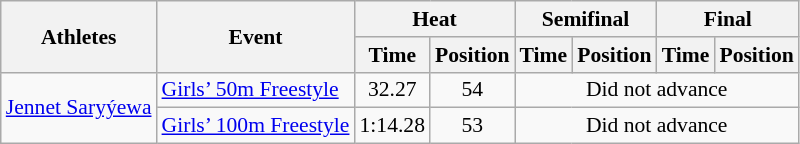<table class="wikitable" border="1" style="font-size:90%">
<tr>
<th rowspan=2>Athletes</th>
<th rowspan=2>Event</th>
<th colspan=2>Heat</th>
<th colspan=2>Semifinal</th>
<th colspan=2>Final</th>
</tr>
<tr>
<th>Time</th>
<th>Position</th>
<th>Time</th>
<th>Position</th>
<th>Time</th>
<th>Position</th>
</tr>
<tr>
<td rowspan=2><a href='#'>Jennet Saryýewa</a></td>
<td><a href='#'>Girls’ 50m Freestyle</a></td>
<td align=center>32.27</td>
<td align=center>54</td>
<td colspan="4" align=center>Did not advance</td>
</tr>
<tr>
<td><a href='#'>Girls’ 100m Freestyle</a></td>
<td align=center>1:14.28</td>
<td align=center>53</td>
<td colspan="4" align=center>Did not advance</td>
</tr>
</table>
